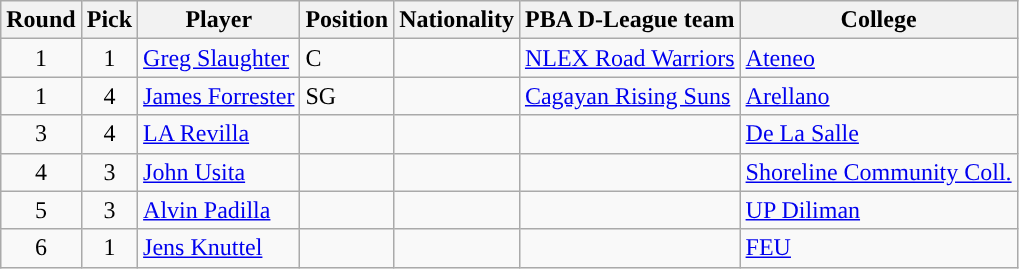<table class="wikitable sortable sortable">
<tr>
<th>Round</th>
<th>Pick</th>
<th>Player</th>
<th>Position</th>
<th>Nationality</th>
<th>PBA D-League team</th>
<th>College</th>
</tr>
<tr>
<td align=center>1</td>
<td align=center>1</td>
<td><a href='#'>Greg Slaughter</a></td>
<td>C</td>
<td></td>
<td><a href='#'>NLEX Road Warriors</a></td>
<td><a href='#'>Ateneo</a></td>
</tr>
<tr>
<td align=center>1</td>
<td align=center>4</td>
<td><a href='#'>James Forrester</a></td>
<td>SG</td>
<td></td>
<td><a href='#'>Cagayan Rising Suns</a></td>
<td><a href='#'>Arellano</a></td>
</tr>
<tr>
<td align=center>3</td>
<td align=center>4</td>
<td><a href='#'>LA Revilla</a></td>
<td></td>
<td></td>
<td></td>
<td><a href='#'>De La Salle</a></td>
</tr>
<tr>
<td align=center>4</td>
<td align=center>3</td>
<td><a href='#'>John Usita</a></td>
<td></td>
<td></td>
<td></td>
<td><a href='#'>Shoreline Community Coll.</a></td>
</tr>
<tr>
<td align=center>5</td>
<td align=center>3</td>
<td><a href='#'>Alvin Padilla</a></td>
<td></td>
<td></td>
<td></td>
<td><a href='#'>UP Diliman</a></td>
</tr>
<tr>
<td align=center>6</td>
<td align=center>1</td>
<td><a href='#'>Jens Knuttel</a></td>
<td></td>
<td></td>
<td></td>
<td><a href='#'>FEU</a></td>
</tr>
</table>
